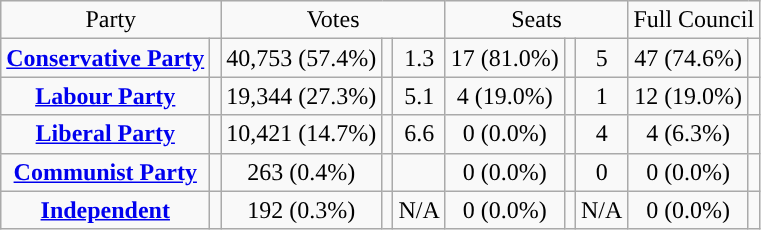<table class=wikitable style="text-align:center;">
<tr>
<td colspan=2>Party</td>
<td colspan=3>Votes</td>
<td colspan=3>Seats</td>
<td colspan=3>Full Council</td>
</tr>
<tr>
<td><strong><a href='#'>Conservative Party</a></strong></td>
<td style="background:"></td>
<td>40,753 (57.4%)</td>
<td></td>
<td> 1.3</td>
<td>17 (81.0%)</td>
<td></td>
<td> 5</td>
<td>47 (74.6%)</td>
<td></td>
</tr>
<tr>
<td><strong><a href='#'>Labour Party</a></strong></td>
<td style="background:"></td>
<td>19,344 (27.3%)</td>
<td></td>
<td> 5.1</td>
<td>4 (19.0%)</td>
<td></td>
<td> 1</td>
<td>12 (19.0%)</td>
<td></td>
</tr>
<tr>
<td><strong><a href='#'>Liberal Party</a></strong></td>
<td style="background:"></td>
<td>10,421 (14.7%)</td>
<td></td>
<td> 6.6</td>
<td>0  (0.0%)</td>
<td></td>
<td> 4</td>
<td>4 (6.3%)</td>
<td></td>
</tr>
<tr>
<td><strong><a href='#'>Communist Party</a></strong></td>
<td style="background:"></td>
<td>263 (0.4%)</td>
<td></td>
<td></td>
<td>0  (0.0%)</td>
<td></td>
<td> 0</td>
<td>0 (0.0%)</td>
<td></td>
</tr>
<tr>
<td><strong><a href='#'>Independent</a></strong></td>
<td style="background:"></td>
<td>192 (0.3%)</td>
<td></td>
<td>N/A</td>
<td>0  (0.0%)</td>
<td></td>
<td>N/A</td>
<td>0 (0.0%)</td>
<td></td>
</tr>
</table>
